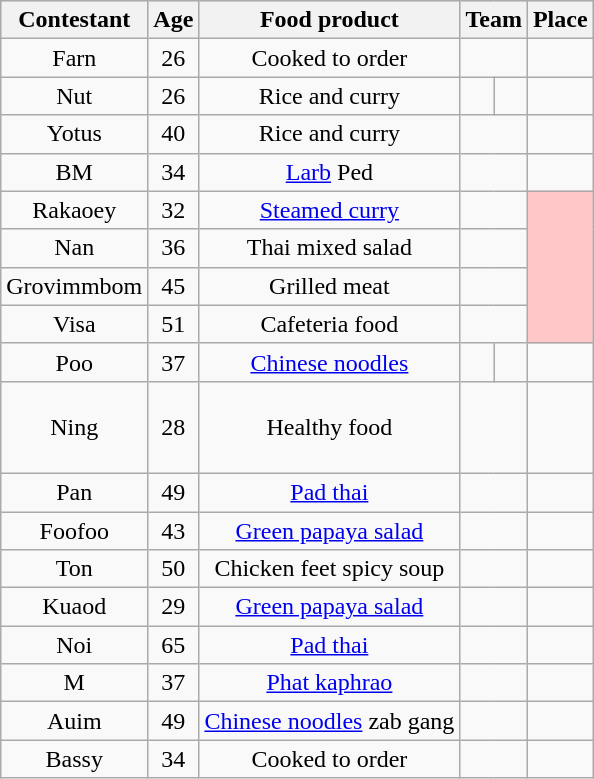<table class="wikitable sortable" style="text-align:center;">
<tr style="background:#C1D8FF;">
<th>Contestant</th>
<th>Age</th>
<th>Food product</th>
<th colspan="2">Team</th>
<th>Place</th>
</tr>
<tr>
<td>Farn</td>
<td>26</td>
<td>Cooked to order</td>
<td colspan="2"><strong></strong></td>
<td></td>
</tr>
<tr>
<td>Nut</td>
<td>26</td>
<td>Rice and curry</td>
<td><strong></strong></td>
<td><strong></strong></td>
<td></td>
</tr>
<tr>
<td>Yotus</td>
<td>40</td>
<td>Rice and curry</td>
<td colspan="2"><strong></strong></td>
<td></td>
</tr>
<tr>
<td>BM</td>
<td>34</td>
<td><a href='#'>Larb</a> Ped</td>
<td colspan="2"><strong></strong></td>
<td></td>
</tr>
<tr>
<td>Rakaoey</td>
<td>32</td>
<td><a href='#'>Steamed curry</a></td>
<td colspan="2"><strong></strong></td>
<td rowspan="4" bgcolor="#FFC7C7"></td>
</tr>
<tr>
<td>Nan</td>
<td>36</td>
<td>Thai mixed salad</td>
<td colspan="2"><strong></strong></td>
</tr>
<tr>
<td>Grovimmbom</td>
<td>45</td>
<td>Grilled meat</td>
<td colspan="2"><strong></strong></td>
</tr>
<tr>
<td>Visa</td>
<td>51</td>
<td>Cafeteria food</td>
<td colspan="2"><strong></strong></td>
</tr>
<tr>
<td>Poo</td>
<td>37</td>
<td><a href='#'>Chinese noodles</a></td>
<td><strong></strong></td>
<td><strong></strong></td>
<td></td>
</tr>
<tr>
<td>Ning</td>
<td>28</td>
<td>Healthy food</td>
<td colspan="2"><strong></strong></td>
<td><br><br><br></td>
</tr>
<tr>
<td>Pan</td>
<td>49</td>
<td><a href='#'>Pad thai</a></td>
<td colspan="2"><strong></strong></td>
<td><br></td>
</tr>
<tr>
<td>Foofoo</td>
<td>43</td>
<td><a href='#'>Green papaya salad</a></td>
<td colspan="2"><strong></strong></td>
<td></td>
</tr>
<tr>
<td>Ton</td>
<td>50</td>
<td>Chicken feet spicy soup</td>
<td colspan="2"><strong></strong></td>
<td></td>
</tr>
<tr>
<td>Kuaod</td>
<td>29</td>
<td><a href='#'>Green papaya salad</a></td>
<td colspan="2"><strong></strong></td>
<td></td>
</tr>
<tr>
<td>Noi</td>
<td>65</td>
<td><a href='#'>Pad thai</a></td>
<td colspan="2"><strong></strong></td>
<td></td>
</tr>
<tr>
<td>M</td>
<td>37</td>
<td><a href='#'>Phat kaphrao</a></td>
<td colspan="2"><strong></strong></td>
<td></td>
</tr>
<tr>
<td>Auim</td>
<td>49</td>
<td><a href='#'>Chinese noodles</a> zab gang</td>
<td colspan="2"><strong></strong></td>
<td></td>
</tr>
<tr>
<td>Bassy</td>
<td>34</td>
<td>Cooked to order</td>
<td colspan="2"><strong></strong></td>
<td></td>
</tr>
</table>
